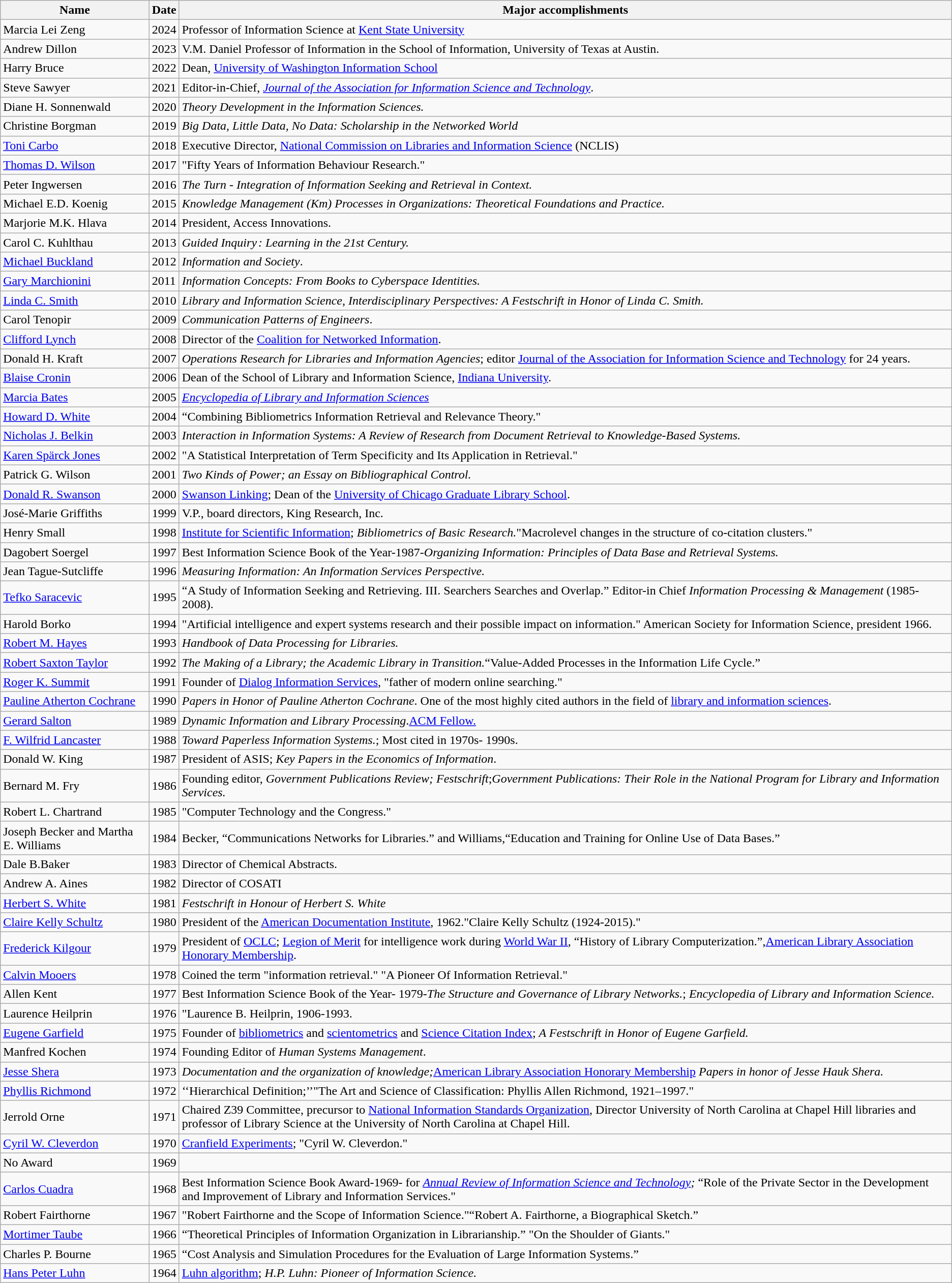<table class="wikitable sortable">
<tr>
<th>Name</th>
<th>Date</th>
<th>Major accomplishments</th>
</tr>
<tr>
<td>Marcia Lei Zeng</td>
<td>2024</td>
<td>Professor of Information Science at <a href='#'>Kent State University</a></td>
</tr>
<tr>
<td>Andrew Dillon</td>
<td>2023</td>
<td>V.M. Daniel Professor of Information in the School of Information, University of Texas at Austin.</td>
</tr>
<tr>
<td>Harry Bruce</td>
<td>2022</td>
<td>Dean, <a href='#'>University of Washington Information School</a></td>
</tr>
<tr>
<td>Steve Sawyer</td>
<td>2021</td>
<td>Editor-in-Chief, <em><a href='#'>Journal of the Association for Information Science and Technology</a></em>.</td>
</tr>
<tr>
<td>Diane H. Sonnenwald</td>
<td>2020</td>
<td><em>Theory Development in the Information Sciences.</em> </td>
</tr>
<tr>
<td>Christine Borgman</td>
<td>2019</td>
<td><em>Big Data, Little Data, No Data: Scholarship in the Networked World</em> </td>
</tr>
<tr>
<td><a href='#'>Toni Carbo</a></td>
<td>2018</td>
<td>Executive Director, <a href='#'>National Commission on Libraries and Information Science</a> (NCLIS)</td>
</tr>
<tr>
<td><a href='#'>Thomas D. Wilson</a></td>
<td>2017</td>
<td>"Fifty Years of Information Behaviour Research."</td>
</tr>
<tr>
<td>Peter Ingwersen</td>
<td>2016</td>
<td><em>The Turn - Integration of Information Seeking and Retrieval in Context.</em></td>
</tr>
<tr>
<td>Michael E.D. Koenig</td>
<td>2015</td>
<td><em>Knowledge Management (Km) Processes in Organizations: Theoretical Foundations and Practice.</em> </td>
</tr>
<tr>
<td>Marjorie M.K. Hlava</td>
<td>2014</td>
<td>President, Access Innovations.</td>
</tr>
<tr>
<td>Carol C. Kuhlthau</td>
<td>2013</td>
<td><em>Guided Inquiry : Learning in the 21st Century.</em> </td>
</tr>
<tr>
<td><a href='#'>Michael Buckland</a></td>
<td>2012</td>
<td><em>Information and Society</em>.</td>
</tr>
<tr>
<td><a href='#'>Gary Marchionini</a></td>
<td>2011</td>
<td><em>Information Concepts: From Books to Cyberspace Identities.</em></td>
</tr>
<tr>
<td><a href='#'>Linda C. Smith</a></td>
<td>2010</td>
<td><em>Library and Information Science, Interdisciplinary Perspectives: A Festschrift in Honor of Linda C. Smith.</em> </td>
</tr>
<tr>
<td>Carol Tenopir</td>
<td>2009</td>
<td><em>Communication Patterns of Engineers</em>.</td>
</tr>
<tr>
<td><a href='#'>Clifford Lynch</a></td>
<td>2008</td>
<td>Director of the <a href='#'>Coalition for Networked Information</a>.</td>
</tr>
<tr>
<td>Donald H. Kraft</td>
<td>2007</td>
<td><em>Operations Research for Libraries and Information Agencies</em>; editor <a href='#'>Journal of the Association for Information Science and Technology</a> for 24 years.</td>
</tr>
<tr>
<td><a href='#'>Blaise Cronin</a></td>
<td>2006</td>
<td>Dean of the School of Library and Information Science, <a href='#'>Indiana University</a>.</td>
</tr>
<tr>
<td><a href='#'>Marcia Bates</a></td>
<td>2005</td>
<td><em><a href='#'>Encyclopedia of Library and Information Sciences</a></em></td>
</tr>
<tr>
<td><a href='#'>Howard D. White</a></td>
<td>2004</td>
<td>“Combining Bibliometrics Information Retrieval and Relevance Theory."</td>
</tr>
<tr>
<td><a href='#'>Nicholas J. Belkin</a></td>
<td>2003</td>
<td><em>Interaction in Information Systems: A Review of Research from Document Retrieval to Knowledge-Based Systems.</em> </td>
</tr>
<tr>
<td><a href='#'>Karen Spärck Jones</a></td>
<td>2002</td>
<td>"A Statistical Interpretation of Term Specificity and Its Application in Retrieval."</td>
</tr>
<tr>
<td>Patrick G. Wilson</td>
<td>2001</td>
<td><em>Two Kinds of Power; an Essay on Bibliographical Control.</em></td>
</tr>
<tr>
<td><a href='#'>Donald R. Swanson</a></td>
<td>2000</td>
<td><a href='#'>Swanson Linking</a>; Dean of the <a href='#'>University of Chicago Graduate Library School</a>.</td>
</tr>
<tr>
<td>José-Marie Griffiths</td>
<td>1999</td>
<td>V.P., board directors, King Research, Inc.</td>
</tr>
<tr>
<td>Henry Small</td>
<td>1998</td>
<td><a href='#'>Institute for Scientific Information</a>; <em>Bibliometrics of Basic Research.</em>"Macrolevel changes in the structure of co-citation clusters."</td>
</tr>
<tr>
<td>Dagobert Soergel</td>
<td>1997</td>
<td>Best Information Science Book of the Year-1987-<em>Organizing Information: Principles of Data Base and Retrieval Systems.</em></td>
</tr>
<tr>
<td>Jean Tague-Sutcliffe</td>
<td>1996</td>
<td><em>Measuring Information: An Information Services Perspective.</em></td>
</tr>
<tr>
<td><a href='#'>Tefko Saracevic</a></td>
<td>1995</td>
<td>“A Study of Information Seeking and Retrieving. III. Searchers Searches and Overlap.”  Editor-in Chief <em>Information Processing & Management</em> (1985-2008).</td>
</tr>
<tr>
<td>Harold Borko</td>
<td>1994</td>
<td>"Artificial intelligence and expert systems research and their possible impact on information." American Society for Information Science, president 1966.</td>
</tr>
<tr>
<td><a href='#'>Robert M. Hayes</a></td>
<td>1993</td>
<td><em>Handbook of Data Processing for Libraries.</em></td>
</tr>
<tr>
<td><a href='#'>Robert Saxton Taylor</a></td>
<td>1992</td>
<td><em>The Making of a Library; the Academic Library in Transition.</em>“Value-Added Processes in the Information Life Cycle.” </td>
</tr>
<tr>
<td><a href='#'>Roger K. Summit</a></td>
<td>1991</td>
<td>Founder of <a href='#'>Dialog Information Services</a>, "father of modern online searching."</td>
</tr>
<tr>
<td><a href='#'>Pauline Atherton Cochrane</a></td>
<td>1990</td>
<td><em>Papers in Honor of Pauline Atherton Cochrane</em>. One of the most highly cited authors in the field of <a href='#'>library and information sciences</a>.</td>
</tr>
<tr>
<td><a href='#'>Gerard Salton</a></td>
<td>1989</td>
<td><em>Dynamic Information and Library Processing</em>.<a href='#'>ACM Fellow.</a></td>
</tr>
<tr>
<td><a href='#'>F. Wilfrid Lancaster</a></td>
<td>1988</td>
<td><em>Toward Paperless Information Systems.</em>; Most cited in 1970s- 1990s.</td>
</tr>
<tr>
<td>Donald W. King</td>
<td>1987</td>
<td>President of ASIS; <em>Key Papers in the Economics of Information</em>.</td>
</tr>
<tr>
<td>Bernard M. Fry</td>
<td>1986</td>
<td>Founding editor, <em>Government Publications Review;</em> <em>Festschrift</em>;<em>Government Publications: Their Role in the National Program for Library and Information Services.</em> </td>
</tr>
<tr>
<td>Robert L. Chartrand</td>
<td>1985</td>
<td>"Computer Technology and the Congress."</td>
</tr>
<tr>
<td>Joseph Becker and Martha E. Williams</td>
<td>1984</td>
<td>Becker, “Communications Networks for Libraries.”  and Williams,“Education and Training for Online Use of Data Bases.”  </td>
</tr>
<tr>
<td>Dale B.Baker</td>
<td>1983</td>
<td>Director of Chemical Abstracts.</td>
</tr>
<tr>
<td>Andrew A. Aines</td>
<td>1982</td>
<td>Director of COSATI </td>
</tr>
<tr>
<td><a href='#'>Herbert S. White</a></td>
<td>1981</td>
<td><em>Festschrift in Honour of Herbert S. White</em></td>
</tr>
<tr>
<td><a href='#'>Claire Kelly Schultz</a></td>
<td>1980</td>
<td>President of the <a href='#'>American Documentation Institute</a>, 1962."Claire Kelly Schultz (1924-2015)."</td>
</tr>
<tr>
<td><a href='#'>Frederick Kilgour</a></td>
<td>1979</td>
<td>President of <a href='#'>OCLC</a>; <a href='#'>Legion of Merit</a> for intelligence work during <a href='#'>World War II</a>, “History of Library Computerization.”,<a href='#'>American Library Association Honorary Membership</a>.</td>
</tr>
<tr>
<td><a href='#'>Calvin Mooers</a></td>
<td>1978</td>
<td>Coined the term "information retrieval." "A Pioneer Of Information Retrieval."</td>
</tr>
<tr>
<td>Allen Kent</td>
<td>1977</td>
<td>Best Information Science Book of the Year- 1979-<em>The Structure and Governance of Library Networks.</em>; <em>Encyclopedia of Library and Information Science.</em>  </td>
</tr>
<tr>
<td>Laurence Heilprin</td>
<td>1976</td>
<td>"Laurence B. Heilprin, 1906-1993.</td>
</tr>
<tr>
<td><a href='#'>Eugene Garfield</a></td>
<td>1975</td>
<td>Founder of <a href='#'>bibliometrics</a> and <a href='#'>scientometrics</a> and <a href='#'>Science Citation Index</a>; <em>A Festschrift in Honor of Eugene Garfield.</em> </td>
</tr>
<tr>
<td>Manfred Kochen</td>
<td>1974</td>
<td>Founding Editor of <em>Human Systems Management</em>.</td>
</tr>
<tr>
<td><a href='#'>Jesse Shera</a></td>
<td>1973</td>
<td><em>Documentation and the organization of knowledge;</em><a href='#'>American Library Association Honorary Membership</a> <em>Papers in honor of Jesse Hauk Shera.</em> </td>
</tr>
<tr>
<td><a href='#'>Phyllis Richmond</a></td>
<td>1972</td>
<td>‘‘Hierarchical Definition;’’"The Art and Science of Classification: Phyllis Allen Richmond, 1921–1997."</td>
</tr>
<tr>
<td>Jerrold Orne</td>
<td>1971</td>
<td>Chaired Z39 Committee, precursor to <a href='#'>National Information Standards Organization</a>, Director University of North Carolina at Chapel Hill libraries and professor of Library Science at the University of North Carolina at Chapel Hill.</td>
</tr>
<tr>
<td><a href='#'>Cyril W. Cleverdon</a></td>
<td>1970</td>
<td><a href='#'>Cranfield Experiments</a>; "Cyril W. Cleverdon."</td>
</tr>
<tr>
<td>No Award</td>
<td>1969</td>
<td></td>
</tr>
<tr>
<td><a href='#'>Carlos Cuadra</a></td>
<td>1968</td>
<td>Best Information Science Book Award-1969- for <em><a href='#'>Annual Review of Information Science and Technology</a>; </em>“Role of the Private Sector in the Development and Improvement of Library and Information Services."</td>
</tr>
<tr>
<td>Robert Fairthorne</td>
<td>1967</td>
<td>"Robert Fairthorne and the Scope of Information Science."“Robert A. Fairthorne, a Biographical Sketch.”</td>
</tr>
<tr>
<td><a href='#'>Mortimer Taube</a></td>
<td>1966</td>
<td>“Theoretical Principles of Information Organization in Librarianship.” "On the Shoulder of Giants."</td>
</tr>
<tr>
<td>Charles P. Bourne</td>
<td>1965</td>
<td>“Cost Analysis and Simulation Procedures for the Evaluation of Large Information Systems.”</td>
</tr>
<tr>
<td><a href='#'>Hans Peter Luhn</a></td>
<td>1964</td>
<td><a href='#'>Luhn algorithm</a>; <em>H.P. Luhn: Pioneer of Information Science.</em></td>
</tr>
</table>
